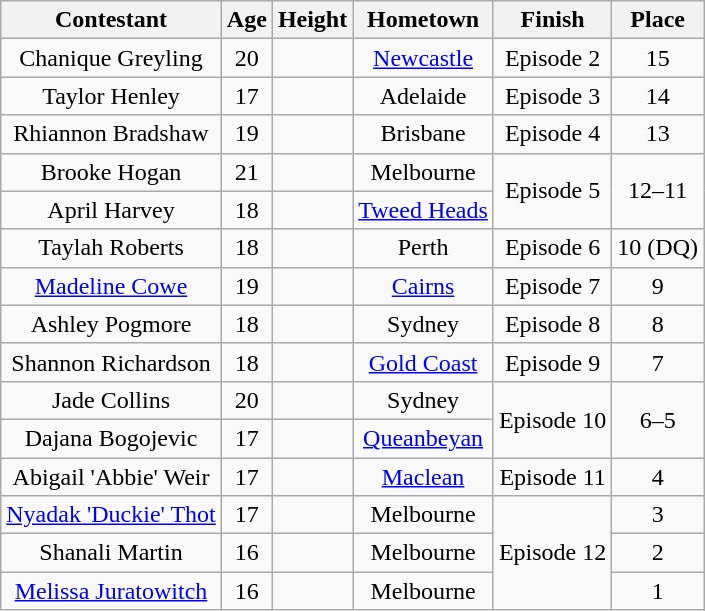<table class="wikitable sortable" style="text-align:center;">
<tr>
<th>Contestant</th>
<th>Age</th>
<th>Height</th>
<th>Hometown</th>
<th>Finish</th>
<th>Place</th>
</tr>
<tr>
<td>Chanique Greyling</td>
<td>20</td>
<td></td>
<td><a href='#'>Newcastle</a></td>
<td>Episode 2</td>
<td>15</td>
</tr>
<tr>
<td>Taylor Henley</td>
<td>17</td>
<td></td>
<td>Adelaide</td>
<td>Episode 3</td>
<td>14</td>
</tr>
<tr>
<td>Rhiannon Bradshaw</td>
<td>19</td>
<td></td>
<td>Brisbane</td>
<td>Episode 4</td>
<td>13</td>
</tr>
<tr>
<td>Brooke Hogan</td>
<td>21</td>
<td></td>
<td>Melbourne</td>
<td rowspan="2">Episode 5</td>
<td rowspan="2">12–11</td>
</tr>
<tr>
<td>April Harvey</td>
<td>18</td>
<td></td>
<td><a href='#'>Tweed Heads</a></td>
</tr>
<tr>
<td>Taylah Roberts</td>
<td>18</td>
<td></td>
<td>Perth</td>
<td>Episode 6</td>
<td>10 (DQ)</td>
</tr>
<tr>
<td><a href='#'>Madeline Cowe</a></td>
<td>19</td>
<td></td>
<td><a href='#'>Cairns</a></td>
<td>Episode 7</td>
<td>9</td>
</tr>
<tr>
<td>Ashley Pogmore</td>
<td>18</td>
<td></td>
<td>Sydney</td>
<td>Episode 8</td>
<td>8</td>
</tr>
<tr>
<td>Shannon Richardson</td>
<td>18</td>
<td></td>
<td><a href='#'>Gold Coast</a></td>
<td>Episode 9</td>
<td>7</td>
</tr>
<tr>
<td>Jade Collins</td>
<td>20</td>
<td></td>
<td>Sydney</td>
<td rowspan="2">Episode 10</td>
<td rowspan="2">6–5</td>
</tr>
<tr>
<td>Dajana Bogojevic</td>
<td>17</td>
<td></td>
<td><a href='#'>Queanbeyan</a></td>
</tr>
<tr>
<td>Abigail 'Abbie' Weir</td>
<td>17</td>
<td></td>
<td><a href='#'>Maclean</a></td>
<td>Episode 11</td>
<td>4</td>
</tr>
<tr>
<td><a href='#'>Nyadak 'Duckie' Thot</a></td>
<td>17</td>
<td></td>
<td>Melbourne</td>
<td rowspan="3">Episode 12</td>
<td>3</td>
</tr>
<tr>
<td>Shanali Martin</td>
<td>16</td>
<td></td>
<td>Melbourne</td>
<td>2</td>
</tr>
<tr>
<td><a href='#'>Melissa Juratowitch</a></td>
<td>16</td>
<td></td>
<td>Melbourne</td>
<td>1</td>
</tr>
</table>
